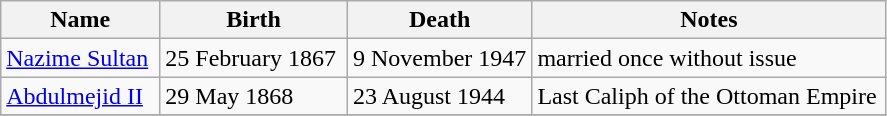<table class="wikitable">
<tr>
<th>Name</th>
<th>Birth</th>
<th>Death</th>
<th style="width:40%;">Notes</th>
</tr>
<tr>
<td><a href='#'>Nazime Sultan</a> </td>
<td>25 February 1867 </td>
<td>9 November 1947</td>
<td>married once without issue</td>
</tr>
<tr>
<td><a href='#'>Abdulmejid II</a></td>
<td>29 May 1868</td>
<td>23 August 1944</td>
<td>Last Caliph of the Ottoman Empire</td>
</tr>
<tr>
</tr>
</table>
